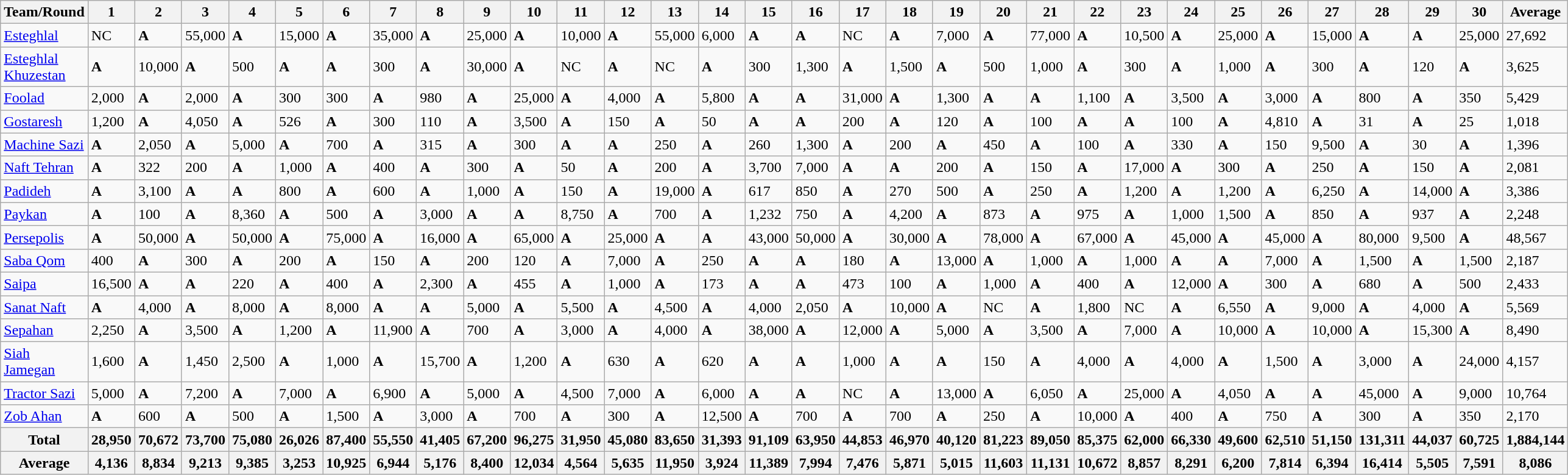<table class="wikitable sortable">
<tr>
<th rowspan="1">Team/Round</th>
<th>1</th>
<th>2</th>
<th>3</th>
<th>4</th>
<th>5</th>
<th>6</th>
<th>7</th>
<th>8</th>
<th>9</th>
<th>10</th>
<th>11</th>
<th>12</th>
<th>13</th>
<th>14</th>
<th>15</th>
<th>16</th>
<th>17</th>
<th>18</th>
<th>19</th>
<th>20</th>
<th>21</th>
<th>22</th>
<th>23</th>
<th>24</th>
<th>25</th>
<th>26</th>
<th>27</th>
<th>28</th>
<th>29</th>
<th>30</th>
<th>Average</th>
</tr>
<tr>
<td><a href='#'>Esteghlal</a></td>
<td>NC</td>
<td><strong>A</strong></td>
<td>55,000</td>
<td><strong>A</strong></td>
<td>15,000</td>
<td><strong>A</strong></td>
<td>35,000</td>
<td><strong>A</strong></td>
<td>25,000</td>
<td><strong>A</strong></td>
<td>10,000</td>
<td><strong>A</strong></td>
<td>55,000</td>
<td>6,000</td>
<td><strong>A</strong></td>
<td><strong>A</strong></td>
<td>NC</td>
<td><strong>A</strong></td>
<td>7,000</td>
<td><strong>A</strong></td>
<td>77,000</td>
<td><strong>A</strong></td>
<td>10,500</td>
<td><strong>A</strong></td>
<td>25,000</td>
<td><strong>A</strong></td>
<td>15,000</td>
<td><strong>A</strong></td>
<td><strong>A</strong></td>
<td>25,000</td>
<td>27,692</td>
</tr>
<tr>
<td><a href='#'>Esteghlal Khuzestan</a></td>
<td><strong>A</strong></td>
<td>10,000</td>
<td><strong>A</strong></td>
<td>500</td>
<td><strong>A</strong></td>
<td><strong>A</strong></td>
<td>300</td>
<td><strong>A</strong></td>
<td>30,000</td>
<td><strong>A</strong></td>
<td>NC</td>
<td><strong>A</strong></td>
<td>NC</td>
<td><strong>A</strong></td>
<td>300</td>
<td>1,300</td>
<td><strong>A</strong></td>
<td>1,500</td>
<td><strong>A</strong></td>
<td>500</td>
<td>1,000</td>
<td><strong>A</strong></td>
<td>300</td>
<td><strong>A</strong></td>
<td>1,000</td>
<td><strong>A</strong></td>
<td>300</td>
<td><strong>A</strong></td>
<td>120</td>
<td><strong>A</strong></td>
<td>3,625</td>
</tr>
<tr>
<td><a href='#'>Foolad</a></td>
<td>2,000</td>
<td><strong>A</strong></td>
<td>2,000</td>
<td><strong>A</strong></td>
<td>300</td>
<td>300</td>
<td><strong>A</strong></td>
<td>980</td>
<td><strong>A</strong></td>
<td>25,000</td>
<td><strong>A</strong></td>
<td>4,000</td>
<td><strong>A</strong></td>
<td>5,800</td>
<td><strong>A</strong></td>
<td><strong>A</strong></td>
<td>31,000</td>
<td><strong>A</strong></td>
<td>1,300</td>
<td><strong>A</strong></td>
<td><strong>A</strong></td>
<td>1,100</td>
<td><strong>A</strong></td>
<td>3,500</td>
<td><strong>A</strong></td>
<td>3,000</td>
<td><strong>A</strong></td>
<td>800</td>
<td><strong>A</strong></td>
<td>350</td>
<td>5,429</td>
</tr>
<tr>
<td><a href='#'>Gostaresh</a></td>
<td>1,200</td>
<td><strong>A</strong></td>
<td>4,050</td>
<td><strong>A</strong></td>
<td>526</td>
<td><strong>A</strong></td>
<td>300</td>
<td>110</td>
<td><strong>A</strong></td>
<td>3,500</td>
<td><strong>A</strong></td>
<td>150</td>
<td><strong>A</strong></td>
<td>50</td>
<td><strong>A</strong></td>
<td><strong>A</strong></td>
<td>200</td>
<td><strong>A</strong></td>
<td>120</td>
<td><strong>A</strong></td>
<td>100</td>
<td><strong>A</strong></td>
<td><strong>A</strong></td>
<td>100</td>
<td><strong>A</strong></td>
<td>4,810</td>
<td><strong>A</strong></td>
<td>31</td>
<td><strong>A</strong></td>
<td>25</td>
<td>1,018</td>
</tr>
<tr>
<td><a href='#'>Machine Sazi</a></td>
<td><strong>A</strong></td>
<td>2,050</td>
<td><strong>A</strong></td>
<td>5,000</td>
<td><strong>A</strong></td>
<td>700</td>
<td><strong>A</strong></td>
<td>315</td>
<td><strong>A</strong></td>
<td>300</td>
<td><strong>A</strong></td>
<td><strong>A</strong></td>
<td>250</td>
<td><strong>A</strong></td>
<td>260</td>
<td>1,300</td>
<td><strong>A</strong></td>
<td>200</td>
<td><strong>A</strong></td>
<td>450</td>
<td><strong>A</strong></td>
<td>100</td>
<td><strong>A</strong></td>
<td>330</td>
<td><strong>A</strong></td>
<td>150</td>
<td>9,500</td>
<td><strong>A</strong></td>
<td>30</td>
<td><strong>A</strong></td>
<td>1,396</td>
</tr>
<tr>
<td><a href='#'>Naft Tehran</a></td>
<td><strong>A</strong></td>
<td>322</td>
<td>200</td>
<td><strong>A</strong></td>
<td>1,000</td>
<td><strong>A</strong></td>
<td>400</td>
<td><strong>A</strong></td>
<td>300</td>
<td><strong>A</strong></td>
<td>50</td>
<td><strong>A</strong></td>
<td>200</td>
<td><strong>A</strong></td>
<td>3,700</td>
<td>7,000</td>
<td><strong>A</strong></td>
<td><strong>A</strong></td>
<td>200</td>
<td><strong>A</strong></td>
<td>150</td>
<td><strong>A</strong></td>
<td>17,000</td>
<td><strong>A</strong></td>
<td>300</td>
<td><strong>A</strong></td>
<td>250</td>
<td><strong>A</strong></td>
<td>150</td>
<td><strong>A</strong></td>
<td>2,081</td>
</tr>
<tr>
<td><a href='#'>Padideh</a></td>
<td><strong>A</strong></td>
<td>3,100</td>
<td><strong>A</strong></td>
<td><strong>A</strong></td>
<td>800</td>
<td><strong>A</strong></td>
<td>600</td>
<td><strong>A</strong></td>
<td>1,000</td>
<td><strong>A</strong></td>
<td>150</td>
<td><strong>A</strong></td>
<td>19,000</td>
<td><strong>A</strong></td>
<td>617</td>
<td>850</td>
<td><strong>A</strong></td>
<td>270</td>
<td>500</td>
<td><strong>A</strong></td>
<td>250</td>
<td><strong>A</strong></td>
<td>1,200</td>
<td><strong>A</strong></td>
<td>1,200</td>
<td><strong>A</strong></td>
<td>6,250</td>
<td><strong>A</strong></td>
<td>14,000</td>
<td><strong>A</strong></td>
<td>3,386</td>
</tr>
<tr>
<td><a href='#'>Paykan</a></td>
<td><strong>A</strong></td>
<td>100</td>
<td><strong>A</strong></td>
<td>8,360</td>
<td><strong>A</strong></td>
<td>500</td>
<td><strong>A</strong></td>
<td>3,000</td>
<td><strong>A</strong></td>
<td><strong>A</strong></td>
<td>8,750</td>
<td><strong>A</strong></td>
<td>700</td>
<td><strong>A</strong></td>
<td>1,232</td>
<td>750</td>
<td><strong>A</strong></td>
<td>4,200</td>
<td><strong>A</strong></td>
<td>873</td>
<td><strong>A</strong></td>
<td>975</td>
<td><strong>A</strong></td>
<td>1,000</td>
<td>1,500</td>
<td><strong>A</strong></td>
<td>850</td>
<td><strong>A</strong></td>
<td>937</td>
<td><strong>A</strong></td>
<td>2,248</td>
</tr>
<tr>
<td><a href='#'>Persepolis</a></td>
<td><strong>A</strong></td>
<td>50,000</td>
<td><strong>A</strong></td>
<td>50,000</td>
<td><strong>A</strong></td>
<td>75,000</td>
<td><strong>A</strong></td>
<td>16,000</td>
<td><strong>A</strong></td>
<td>65,000</td>
<td><strong>A</strong></td>
<td>25,000</td>
<td><strong>A</strong></td>
<td><strong>A</strong></td>
<td>43,000</td>
<td>50,000</td>
<td><strong>A</strong></td>
<td>30,000</td>
<td><strong>A</strong></td>
<td>78,000</td>
<td><strong>A</strong></td>
<td>67,000</td>
<td><strong>A</strong></td>
<td>45,000</td>
<td><strong>A</strong></td>
<td>45,000</td>
<td><strong>A</strong></td>
<td>80,000</td>
<td>9,500</td>
<td><strong>A</strong></td>
<td>48,567</td>
</tr>
<tr>
<td><a href='#'>Saba Qom</a></td>
<td>400</td>
<td><strong>A</strong></td>
<td>300</td>
<td><strong>A</strong></td>
<td>200</td>
<td><strong>A</strong></td>
<td>150</td>
<td><strong>A</strong></td>
<td>200</td>
<td>120</td>
<td><strong>A</strong></td>
<td>7,000</td>
<td><strong>A</strong></td>
<td>250</td>
<td><strong>A</strong></td>
<td><strong>A</strong></td>
<td>180</td>
<td><strong>A</strong></td>
<td>13,000</td>
<td><strong>A</strong></td>
<td>1,000</td>
<td><strong>A</strong></td>
<td>1,000</td>
<td><strong>A</strong></td>
<td><strong>A</strong></td>
<td>7,000</td>
<td><strong>A</strong></td>
<td>1,500</td>
<td><strong>A</strong></td>
<td>1,500</td>
<td>2,187</td>
</tr>
<tr>
<td><a href='#'>Saipa</a></td>
<td>16,500</td>
<td><strong>A</strong></td>
<td><strong>A</strong></td>
<td>220</td>
<td><strong>A</strong></td>
<td>400</td>
<td><strong>A</strong></td>
<td>2,300</td>
<td><strong>A</strong></td>
<td>455</td>
<td><strong>A</strong></td>
<td>1,000</td>
<td><strong>A</strong></td>
<td>173</td>
<td><strong>A</strong></td>
<td><strong>A</strong></td>
<td>473</td>
<td>100</td>
<td><strong>A</strong></td>
<td>1,000</td>
<td><strong>A</strong></td>
<td>400</td>
<td><strong>A</strong></td>
<td>12,000</td>
<td><strong>A</strong></td>
<td>300</td>
<td><strong>A</strong></td>
<td>680</td>
<td><strong>A</strong></td>
<td>500</td>
<td>2,433</td>
</tr>
<tr>
<td><a href='#'>Sanat Naft</a></td>
<td><strong>A</strong></td>
<td>4,000</td>
<td><strong>A</strong></td>
<td>8,000</td>
<td><strong>A</strong></td>
<td>8,000</td>
<td><strong>A</strong></td>
<td><strong>A</strong></td>
<td>5,000</td>
<td><strong>A</strong></td>
<td>5,500</td>
<td><strong>A</strong></td>
<td>4,500</td>
<td><strong>A</strong></td>
<td>4,000</td>
<td>2,050</td>
<td><strong>A</strong></td>
<td>10,000</td>
<td><strong>A</strong></td>
<td>NC</td>
<td><strong>A</strong></td>
<td>1,800</td>
<td>NC</td>
<td><strong>A</strong></td>
<td>6,550</td>
<td><strong>A</strong></td>
<td>9,000</td>
<td><strong>A</strong></td>
<td>4,000</td>
<td><strong>A</strong></td>
<td>5,569</td>
</tr>
<tr>
<td><a href='#'>Sepahan</a></td>
<td>2,250</td>
<td><strong>A</strong></td>
<td>3,500</td>
<td><strong>A</strong></td>
<td>1,200</td>
<td><strong>A</strong></td>
<td>11,900</td>
<td><strong>A</strong></td>
<td>700</td>
<td><strong>A</strong></td>
<td>3,000</td>
<td><strong>A</strong></td>
<td>4,000</td>
<td><strong>A</strong></td>
<td>38,000</td>
<td><strong>A</strong></td>
<td>12,000</td>
<td><strong>A</strong></td>
<td>5,000</td>
<td><strong>A</strong></td>
<td>3,500</td>
<td><strong>A</strong></td>
<td>7,000</td>
<td><strong>A</strong></td>
<td>10,000</td>
<td><strong>A</strong></td>
<td>10,000</td>
<td><strong>A</strong></td>
<td>15,300</td>
<td><strong>A</strong></td>
<td>8,490</td>
</tr>
<tr>
<td><a href='#'>Siah Jamegan</a></td>
<td>1,600</td>
<td><strong>A</strong></td>
<td>1,450</td>
<td>2,500</td>
<td><strong>A</strong></td>
<td>1,000</td>
<td><strong>A</strong></td>
<td>15,700</td>
<td><strong>A</strong></td>
<td>1,200</td>
<td><strong>A</strong></td>
<td>630</td>
<td><strong>A</strong></td>
<td>620</td>
<td><strong>A</strong></td>
<td><strong>A</strong></td>
<td>1,000</td>
<td><strong>A</strong></td>
<td><strong>A</strong></td>
<td>150</td>
<td><strong>A</strong></td>
<td>4,000</td>
<td><strong>A</strong></td>
<td>4,000</td>
<td><strong>A</strong></td>
<td>1,500</td>
<td><strong>A</strong></td>
<td>3,000</td>
<td><strong>A</strong></td>
<td>24,000</td>
<td>4,157</td>
</tr>
<tr>
<td><a href='#'>Tractor Sazi</a></td>
<td>5,000</td>
<td><strong>A</strong></td>
<td>7,200</td>
<td><strong>A</strong></td>
<td>7,000</td>
<td><strong>A</strong></td>
<td>6,900</td>
<td><strong>A</strong></td>
<td>5,000</td>
<td><strong>A</strong></td>
<td>4,500</td>
<td>7,000</td>
<td><strong>A</strong></td>
<td>6,000</td>
<td><strong>A</strong></td>
<td><strong>A</strong></td>
<td>NC</td>
<td><strong>A</strong></td>
<td>13,000</td>
<td><strong>A</strong></td>
<td>6,050</td>
<td><strong>A</strong></td>
<td>25,000</td>
<td><strong>A</strong></td>
<td>4,050</td>
<td><strong>A</strong></td>
<td><strong>A</strong></td>
<td>45,000</td>
<td><strong>A</strong></td>
<td>9,000</td>
<td>10,764</td>
</tr>
<tr>
<td><a href='#'>Zob Ahan</a></td>
<td><strong>A</strong></td>
<td>600</td>
<td><strong>A</strong></td>
<td>500</td>
<td><strong>A</strong></td>
<td>1,500</td>
<td><strong>A</strong></td>
<td>3,000</td>
<td><strong>A</strong></td>
<td>700</td>
<td><strong>A</strong></td>
<td>300</td>
<td><strong>A</strong></td>
<td>12,500</td>
<td><strong>A</strong></td>
<td>700</td>
<td><strong>A</strong></td>
<td>700</td>
<td><strong>A</strong></td>
<td>250</td>
<td><strong>A</strong></td>
<td>10,000</td>
<td><strong>A</strong></td>
<td>400</td>
<td><strong>A</strong></td>
<td>750</td>
<td><strong>A</strong></td>
<td>300</td>
<td><strong>A</strong></td>
<td>350</td>
<td>2,170</td>
</tr>
<tr>
<th>Total</th>
<th>28,950</th>
<th>70,672</th>
<th>73,700</th>
<th>75,080</th>
<th>26,026</th>
<th>87,400</th>
<th>55,550</th>
<th>41,405</th>
<th>67,200</th>
<th>96,275</th>
<th>31,950</th>
<th>45,080</th>
<th>83,650</th>
<th>31,393</th>
<th>91,109</th>
<th>63,950</th>
<th>44,853</th>
<th>46,970</th>
<th>40,120</th>
<th>81,223</th>
<th>89,050</th>
<th>85,375</th>
<th>62,000</th>
<th>66,330</th>
<th>49,600</th>
<th>62,510</th>
<th>51,150</th>
<th>131,311</th>
<th>44,037</th>
<th>60,725</th>
<th>1,884,144</th>
</tr>
<tr>
<th>Average</th>
<th>4,136</th>
<th>8,834</th>
<th>9,213</th>
<th>9,385</th>
<th>3,253</th>
<th>10,925</th>
<th>6,944</th>
<th>5,176</th>
<th>8,400</th>
<th>12,034</th>
<th>4,564</th>
<th>5,635</th>
<th>11,950</th>
<th>3,924</th>
<th>11,389</th>
<th>7,994</th>
<th>7,476</th>
<th>5,871</th>
<th>5,015</th>
<th>11,603</th>
<th>11,131</th>
<th>10,672</th>
<th>8,857</th>
<th>8,291</th>
<th>6,200</th>
<th>7,814</th>
<th>6,394</th>
<th>16,414</th>
<th>5,505</th>
<th>7,591</th>
<th>8,086</th>
</tr>
</table>
